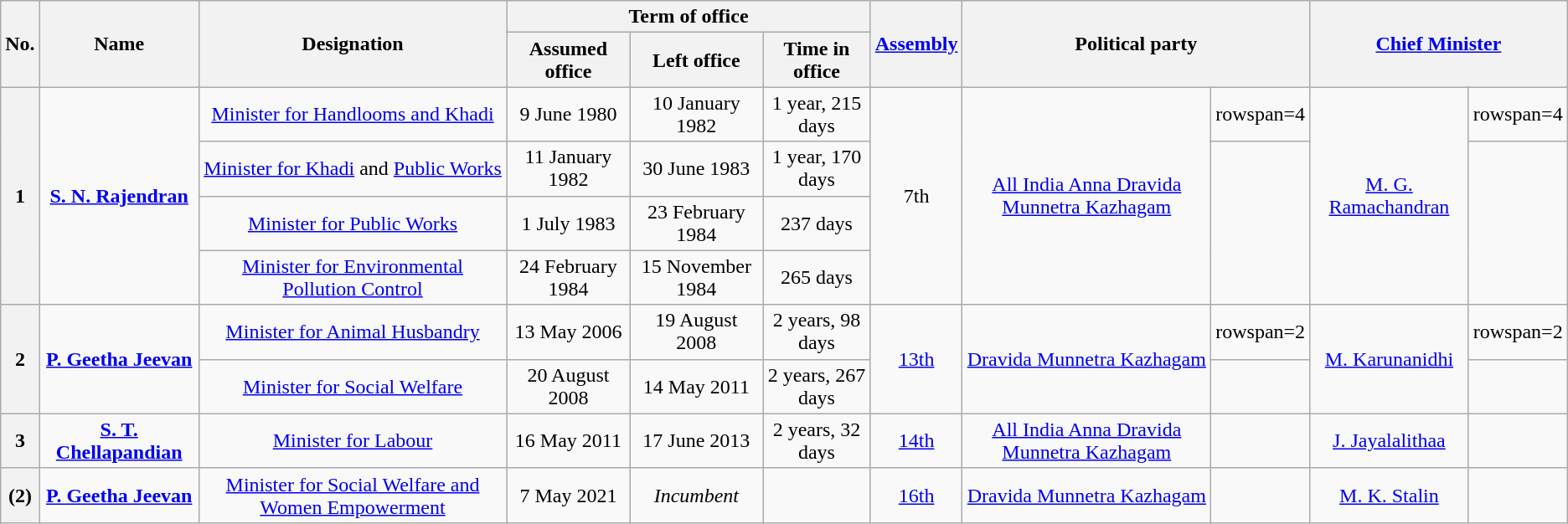<table class="wikitable" style="text-align:center;">
<tr>
<th rowspan=2>No.</th>
<th rowspan=2>Name</th>
<th rowspan=2>Designation</th>
<th colspan=3>Term of office</th>
<th rowspan=2><a href='#'>Assembly</a><br></th>
<th rowspan=2 colspan=2>Political party</th>
<th rowspan=2 colspan=2><a href='#'>Chief Minister</a></th>
</tr>
<tr>
<th>Assumed office</th>
<th>Left office</th>
<th>Time in office</th>
</tr>
<tr>
<th rowspan=4>1</th>
<td rowspan=4><strong><a href='#'>S. N. Rajendran</a></strong></td>
<td><a href='#'>Minister for Handlooms and Khadi</a></td>
<td>9 June 1980</td>
<td>10 January 1982</td>
<td>1 year, 215 days</td>
<td rowspan=4>7th<br></td>
<td rowspan=4><a href='#'>All India Anna Dravida Munnetra Kazhagam</a></td>
<td>rowspan=4 </td>
<td rowspan=4><a href='#'>M. G. Ramachandran</a></td>
<td>rowspan=4 </td>
</tr>
<tr>
<td><a href='#'>Minister for Khadi</a> and <a href='#'>Public Works</a></td>
<td>11 January 1982</td>
<td>30 June 1983</td>
<td>1 year, 170 days</td>
</tr>
<tr>
<td><a href='#'>Minister for Public Works</a></td>
<td>1 July 1983</td>
<td>23 February 1984</td>
<td>237 days</td>
</tr>
<tr>
<td><a href='#'>Minister for Environmental Pollution Control</a></td>
<td>24 February 1984</td>
<td>15 November 1984</td>
<td>265 days</td>
</tr>
<tr>
<th rowspan=2>2</th>
<td rowspan=2><strong><a href='#'>P. Geetha Jeevan</a></strong></td>
<td><a href='#'>Minister for Animal Husbandry</a></td>
<td>13 May 2006</td>
<td>19 August 2008</td>
<td>2 years, 98 days</td>
<td rowspan=2><a href='#'>13th</a><br></td>
<td rowspan=2><a href='#'>Dravida Munnetra Kazhagam</a></td>
<td>rowspan=2 </td>
<td rowspan=2><a href='#'>M. Karunanidhi</a></td>
<td>rowspan=2 </td>
</tr>
<tr>
<td><a href='#'>Minister for Social Welfare</a></td>
<td>20 August 2008</td>
<td>14 May 2011</td>
<td>2 years, 267 days</td>
</tr>
<tr>
<th>3</th>
<td><strong><a href='#'>S. T. Chellapandian</a></strong></td>
<td><a href='#'>Minister for Labour</a></td>
<td>16 May 2011</td>
<td>17 June 2013</td>
<td>2 years, 32 days</td>
<td><a href='#'>14th</a><br></td>
<td><a href='#'>All India Anna Dravida Munnetra Kazhagam</a></td>
<td></td>
<td><a href='#'>J. Jayalalithaa</a></td>
<td></td>
</tr>
<tr>
<th>(2)</th>
<td><strong><a href='#'>P. Geetha Jeevan</a></strong></td>
<td><a href='#'>Minister for Social Welfare and Women Empowerment</a></td>
<td>7 May 2021</td>
<td><em>Incumbent</em></td>
<td></td>
<td><a href='#'>16th</a><br></td>
<td><a href='#'>Dravida Munnetra Kazhagam</a></td>
<td></td>
<td><a href='#'>M. K. Stalin</a></td>
<td></td>
</tr>
</table>
